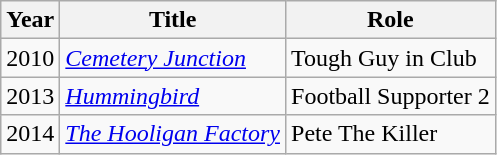<table class="wikitable unsortable">
<tr>
<th>Year</th>
<th>Title</th>
<th>Role</th>
</tr>
<tr>
<td>2010</td>
<td><em><a href='#'>Cemetery Junction</a></em></td>
<td>Tough Guy in Club</td>
</tr>
<tr>
<td>2013</td>
<td><em><a href='#'>Hummingbird</a></em></td>
<td>Football Supporter 2</td>
</tr>
<tr>
<td>2014</td>
<td><em><a href='#'>The Hooligan Factory</a></em></td>
<td>Pete The Killer</td>
</tr>
</table>
